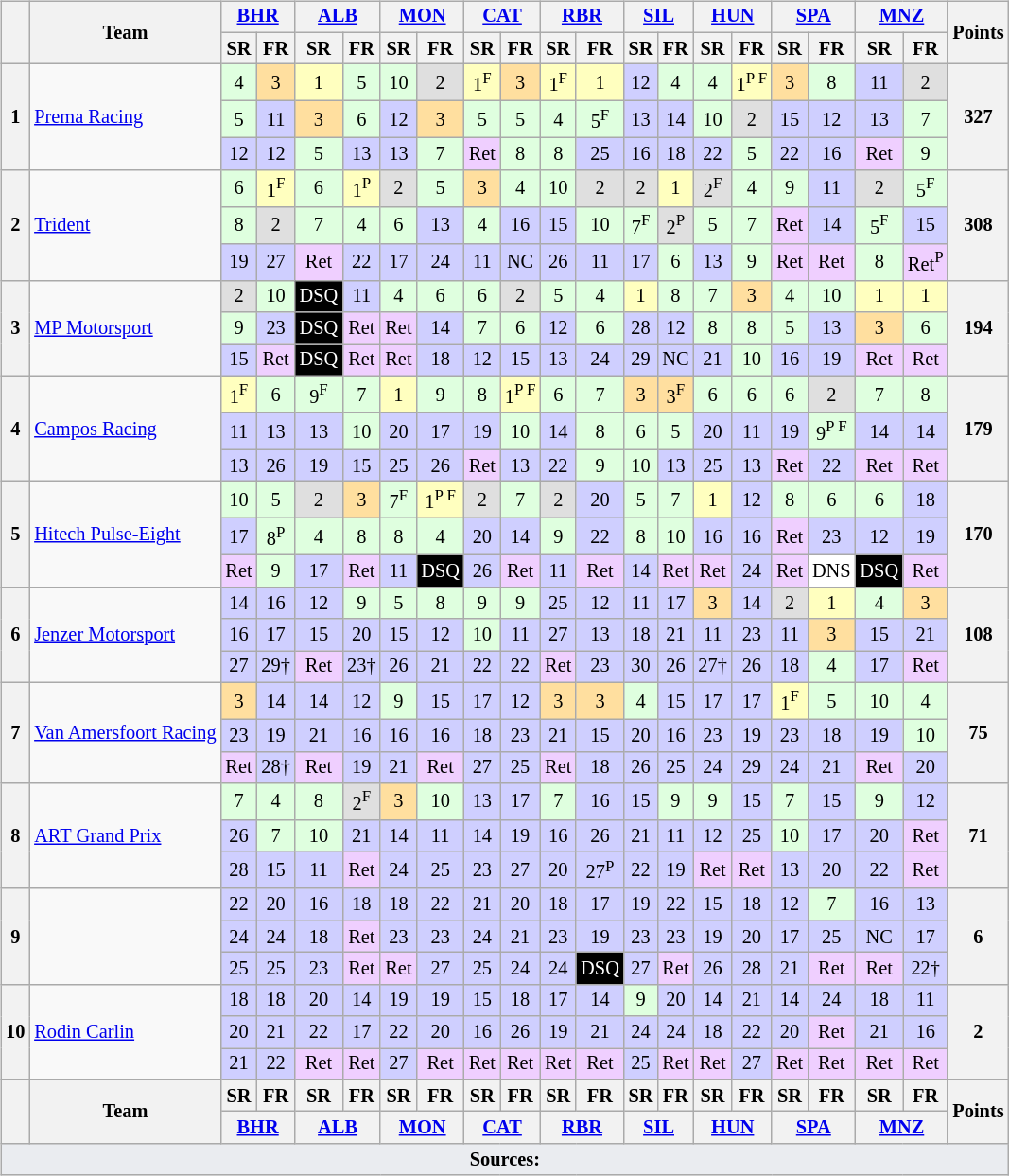<table>
<tr>
<td style="vertical-align:top; text-align:center"><br><table class="wikitable" style="font-size: 85%;">
<tr>
<th rowspan="2" style="vertical-align:middle"></th>
<th rowspan="2" style="vertical-align:middle;background">Team</th>
<th colspan="2"><a href='#'>BHR</a><br></th>
<th colspan="2"><a href='#'>ALB</a><br></th>
<th colspan="2"><a href='#'>MON</a><br></th>
<th colspan="2"><a href='#'>CAT</a><br></th>
<th colspan="2"><a href='#'>RBR</a><br></th>
<th colspan="2"><a href='#'>SIL</a><br></th>
<th colspan="2"><a href='#'>HUN</a><br></th>
<th colspan="2"><a href='#'>SPA</a><br></th>
<th colspan="2"><a href='#'>MNZ</a><br></th>
<th rowspan="2" style="vertical-align:middle">Points</th>
</tr>
<tr>
<th>SR</th>
<th>FR</th>
<th>SR</th>
<th>FR</th>
<th>SR</th>
<th>FR</th>
<th>SR</th>
<th>FR</th>
<th>SR</th>
<th>FR</th>
<th>SR</th>
<th>FR</th>
<th>SR</th>
<th>FR</th>
<th>SR</th>
<th>FR</th>
<th>SR</th>
<th>FR</th>
</tr>
<tr>
<th rowspan="3">1</th>
<td rowspan="3" align="left"> <a href='#'>Prema Racing</a></td>
<td style="background:#dfffdf;">4</td>
<td style="background:#ffdf9f;">3</td>
<td style="background:#ffffbf;">1</td>
<td style="background:#dfffdf;">5</td>
<td style="background:#dfffdf;">10</td>
<td style="background:#dfdfdf;">2</td>
<td style="background:#ffffbf;">1<span><sup>F</sup></span></td>
<td style="background:#ffdf9f;">3</td>
<td style="background:#ffffbf;">1<span><sup>F</sup></span></td>
<td style="background:#ffffbf;">1</td>
<td style="background:#cfcfff;">12</td>
<td style="background:#dfffdf;">4</td>
<td style="background:#dfffdf;">4</td>
<td style="background:#ffffbf;">1<span><sup>P F</sup></span></td>
<td style="background:#ffdf9f;">3</td>
<td style="background:#dfffdf;">8</td>
<td style="background:#cfcfff;">11</td>
<td style="background:#dfdfdf;">2</td>
<th rowspan="3">327</th>
</tr>
<tr>
<td style="background:#dfffdf;">5</td>
<td style="background:#cfcfff;">11</td>
<td style="background:#ffdf9f;">3</td>
<td style="background:#dfffdf;">6</td>
<td style="background:#cfcfff;">12</td>
<td style="background:#ffdf9f;">3</td>
<td style="background:#dfffdf;">5</td>
<td style="background:#dfffdf;">5</td>
<td style="background:#dfffdf;">4</td>
<td style="background:#dfffdf;">5<span><sup>F</sup></span></td>
<td style="background:#cfcfff;">13</td>
<td style="background:#cfcfff;">14</td>
<td style="background:#dfffdf;">10</td>
<td style="background:#dfdfdf;">2</td>
<td style="background:#cfcfff;">15</td>
<td style="background:#cfcfff;">12</td>
<td style="background:#cfcfff;">13</td>
<td style="background:#dfffdf;">7</td>
</tr>
<tr>
<td style="background:#cfcfff;">12</td>
<td style="background:#cfcfff;">12</td>
<td style="background:#dfffdf;">5</td>
<td style="background:#cfcfff;">13</td>
<td style="background:#cfcfff;">13</td>
<td style="background:#dfffdf;">7</td>
<td style="background:#efcfff;">Ret</td>
<td style="background:#dfffdf;">8</td>
<td style="background:#dfffdf;">8</td>
<td style="background:#cfcfff;">25</td>
<td style="background:#cfcfff;">16</td>
<td style="background:#cfcfff;">18</td>
<td style="background:#cfcfff;">22</td>
<td style="background:#dfffdf;">5</td>
<td style="background:#cfcfff;">22</td>
<td style="background:#cfcfff;">16</td>
<td style="background:#efcfff;">Ret</td>
<td style="background:#dfffdf;">9</td>
</tr>
<tr>
<th rowspan="3">2</th>
<td rowspan="3" align="left"> <a href='#'>Trident</a></td>
<td style="background:#dfffdf;">6</td>
<td style="background:#ffffbf;">1<span><sup>F</sup></span></td>
<td style="background:#dfffdf;">6</td>
<td style="background:#ffffbf;">1<span><sup>P</sup></span></td>
<td style="background:#dfdfdf;">2</td>
<td style="background:#dfffdf;">5</td>
<td style="background:#ffdf9f;">3</td>
<td style="background:#dfffdf;">4</td>
<td style="background:#dfffdf;">10</td>
<td style="background:#dfdfdf;">2</td>
<td style="background:#dfdfdf;">2</td>
<td style="background:#ffffbf;">1</td>
<td style="background:#dfdfdf;">2<span><sup>F</sup></span></td>
<td style="background:#dfffdf;">4</td>
<td style="background:#dfffdf;">9</td>
<td style="background:#cfcfff;">11</td>
<td style="background:#dfdfdf;">2</td>
<td style="background:#dfffdf;">5<span><sup>F</sup></span></td>
<th rowspan="3">308</th>
</tr>
<tr>
<td style="background:#dfffdf;">8</td>
<td style="background:#dfdfdf;">2</td>
<td style="background:#dfffdf;">7</td>
<td style="background:#dfffdf;">4</td>
<td style="background:#dfffdf;">6</td>
<td style="background:#cfcfff;">13</td>
<td style="background:#dfffdf;">4</td>
<td style="background:#cfcfff;">16</td>
<td style="background:#cfcfff;">15</td>
<td style="background:#dfffdf;">10</td>
<td style="background:#dfffdf;">7<span><sup>F</sup></span></td>
<td style="background:#dfdfdf;">2<span><sup>P</sup></span></td>
<td style="background:#dfffdf;">5</td>
<td style="background:#dfffdf;">7</td>
<td style="background:#efcfff;">Ret</td>
<td style="background:#cfcfff;">14</td>
<td style="background:#dfffdf;">5<span><sup>F</sup></span></td>
<td style="background:#cfcfff;">15</td>
</tr>
<tr>
<td style="background:#cfcfff;">19</td>
<td style="background:#cfcfff;">27</td>
<td style="background:#efcfff;">Ret</td>
<td style="background:#cfcfff;">22</td>
<td style="background:#cfcfff;">17</td>
<td style="background:#cfcfff;">24</td>
<td style="background:#cfcfff;">11</td>
<td style="background:#cfcfff;">NC</td>
<td style="background:#cfcfff;">26</td>
<td style="background:#cfcfff;">11</td>
<td style="background:#cfcfff;">17</td>
<td style="background:#dfffdf;">6</td>
<td style="background:#cfcfff;">13</td>
<td style="background:#dfffdf;">9</td>
<td style="background:#efcfff;">Ret</td>
<td style="background:#efcfff;">Ret</td>
<td style="background:#dfffdf;">8</td>
<td style="background:#efcfff;">Ret<span><sup>P</sup></span></td>
</tr>
<tr>
<th rowspan="3">3</th>
<td rowspan="3" align="left"> <a href='#'>MP Motorsport</a></td>
<td style="background:#dfdfdf;">2</td>
<td style="background:#dfffdf;">10</td>
<td style="background-color:#000000;color:white">DSQ</td>
<td style="background:#cfcfff;">11</td>
<td style="background:#dfffdf;">4</td>
<td style="background:#dfffdf;">6</td>
<td style="background:#dfffdf;">6</td>
<td style="background:#dfdfdf;">2</td>
<td style="background:#dfffdf;">5</td>
<td style="background:#dfffdf;">4</td>
<td style="background:#ffffbf;">1</td>
<td style="background:#dfffdf;">8</td>
<td style="background:#dfffdf;">7</td>
<td style="background:#ffdf9f;">3</td>
<td style="background:#dfffdf;">4</td>
<td style="background:#dfffdf;">10</td>
<td style="background:#ffffbf;">1</td>
<td style="background:#ffffbf;">1</td>
<th rowspan="3">194</th>
</tr>
<tr>
<td style="background:#dfffdf;">9</td>
<td style="background:#cfcfff;">23</td>
<td style="background-color:#000000;color:white">DSQ</td>
<td style="background:#efcfff;">Ret</td>
<td style="background:#efcfff;">Ret</td>
<td style="background:#cfcfff;">14</td>
<td style="background:#dfffdf;">7</td>
<td style="background:#dfffdf;">6</td>
<td style="background:#cfcfff;">12</td>
<td style="background:#dfffdf;">6</td>
<td style="background:#cfcfff;">28</td>
<td style="background:#cfcfff;">12</td>
<td style="background:#dfffdf;">8</td>
<td style="background:#dfffdf;">8</td>
<td style="background:#dfffdf;">5</td>
<td style="background:#cfcfff;">13</td>
<td style="background:#ffdf9f;">3</td>
<td style="background:#dfffdf;">6</td>
</tr>
<tr>
<td style="background:#cfcfff;">15</td>
<td style="background:#efcfff;">Ret</td>
<td style="background-color:#000000;color:white">DSQ</td>
<td style="background:#efcfff;">Ret</td>
<td style="background:#efcfff;">Ret</td>
<td style="background:#cfcfff;">18</td>
<td style="background:#cfcfff;">12</td>
<td style="background:#cfcfff;">15</td>
<td style="background:#cfcfff;">13</td>
<td style="background:#cfcfff;">24</td>
<td style="background:#cfcfff;">29</td>
<td style="background:#cfcfff;">NC</td>
<td style="background:#cfcfff;">21</td>
<td style="background:#dfffdf;">10</td>
<td style="background:#cfcfff;">16</td>
<td style="background:#cfcfff;">19</td>
<td style="background:#efcfff;">Ret</td>
<td style="background:#efcfff;">Ret</td>
</tr>
<tr>
<th rowspan="3">4</th>
<td rowspan="3" align="left"> <a href='#'>Campos Racing</a></td>
<td style="background:#ffffbf;">1<span><sup>F</sup></span></td>
<td style="background:#dfffdf;">6</td>
<td style="background:#dfffdf;">9<span><sup>F</sup></span></td>
<td style="background:#dfffdf;">7</td>
<td style="background:#ffffbf;">1</td>
<td style="background:#dfffdf;">9</td>
<td style="background:#dfffdf;">8</td>
<td style="background:#ffffbf;">1<span><sup>P F</sup></span></td>
<td style="background:#dfffdf;">6</td>
<td style="background:#dfffdf;">7</td>
<td style="background:#ffdf9f;">3</td>
<td style="background:#ffdf9f;">3<span><sup>F</sup></span></td>
<td style="background:#dfffdf;">6</td>
<td style="background:#dfffdf;">6</td>
<td style="background:#dfffdf;">6</td>
<td style="background:#dfdfdf;">2</td>
<td style="background:#dfffdf;">7</td>
<td style="background:#dfffdf;">8</td>
<th rowspan="3">179</th>
</tr>
<tr>
<td style="background:#cfcfff;">11</td>
<td style="background:#cfcfff;">13</td>
<td style="background:#cfcfff;">13</td>
<td style="background:#dfffdf;">10</td>
<td style="background:#cfcfff;">20</td>
<td style="background:#cfcfff;">17</td>
<td style="background:#cfcfff;">19</td>
<td style="background:#dfffdf;">10</td>
<td style="background:#cfcfff;">14</td>
<td style="background:#dfffdf;">8</td>
<td style="background:#dfffdf;">6</td>
<td style="background:#dfffdf;">5</td>
<td style="background:#cfcfff;">20</td>
<td style="background:#cfcfff;">11</td>
<td style="background:#cfcfff;">19</td>
<td style="background:#dfffdf;">9<span><sup>P F</sup></span></td>
<td style="background:#cfcfff;">14</td>
<td style="background:#cfcfff;">14</td>
</tr>
<tr>
<td style="background:#cfcfff;">13</td>
<td style="background:#cfcfff;">26</td>
<td style="background:#cfcfff;">19</td>
<td style="background:#cfcfff;">15</td>
<td style="background:#cfcfff;">25</td>
<td style="background:#cfcfff;">26</td>
<td style="background:#efcfff;">Ret</td>
<td style="background:#cfcfff;">13</td>
<td style="background:#cfcfff;">22</td>
<td style="background:#dfffdf;">9</td>
<td style="background:#dfffdf;">10</td>
<td style="background:#cfcfff;">13</td>
<td style="background:#cfcfff;">25</td>
<td style="background:#cfcfff;">13</td>
<td style="background:#efcfff;">Ret</td>
<td style="background:#cfcfff;">22</td>
<td style="background:#efcfff;">Ret</td>
<td style="background:#efcfff;">Ret</td>
</tr>
<tr>
<th rowspan="3">5</th>
<td rowspan="3" align="left"> <a href='#'>Hitech Pulse-Eight</a></td>
<td style="background:#dfffdf;">10</td>
<td style="background:#dfffdf;">5</td>
<td style="background:#dfdfdf;">2</td>
<td style="background:#ffdf9f;">3</td>
<td style="background:#dfffdf;">7<span><sup>F</sup></span></td>
<td style="background:#ffffbf;">1<span><sup>P F</sup></span></td>
<td style="background:#dfdfdf;">2</td>
<td style="background:#dfffdf;">7</td>
<td style="background:#dfdfdf;">2</td>
<td style="background:#cfcfff;">20</td>
<td style="background:#dfffdf;">5</td>
<td style="background:#dfffdf;">7</td>
<td style="background:#ffffbf;">1</td>
<td style="background:#cfcfff;">12</td>
<td style="background:#dfffdf;">8</td>
<td style="background:#dfffdf;">6</td>
<td style="background:#dfffdf;">6</td>
<td style="background:#cfcfff;">18</td>
<th rowspan="3">170</th>
</tr>
<tr>
<td style="background:#cfcfff;">17</td>
<td style="background:#dfffdf;">8<span><sup>P</sup></span></td>
<td style="background:#dfffdf;">4</td>
<td style="background:#dfffdf;">8</td>
<td style="background:#dfffdf;">8</td>
<td style="background:#dfffdf;">4</td>
<td style="background:#cfcfff;">20</td>
<td style="background:#cfcfff;">14</td>
<td style="background:#dfffdf;">9</td>
<td style="background:#cfcfff;">22</td>
<td style="background:#dfffdf;">8</td>
<td style="background:#dfffdf;">10</td>
<td style="background:#cfcfff;">16</td>
<td style="background:#cfcfff;">16</td>
<td style="background:#efcfff;">Ret</td>
<td style="background:#cfcfff;">23</td>
<td style="background:#cfcfff;">12</td>
<td style="background:#cfcfff;">19</td>
</tr>
<tr>
<td style="background:#efcfff;">Ret</td>
<td style="background:#dfffdf;">9</td>
<td style="background:#cfcfff;">17</td>
<td style="background:#efcfff;">Ret</td>
<td style="background:#cfcfff;">11</td>
<td style="background-color:#000000;color:white">DSQ</td>
<td style="background:#cfcfff;">26</td>
<td style="background:#efcfff;">Ret</td>
<td style="background:#cfcfff;">11</td>
<td style="background:#efcfff;">Ret</td>
<td style="background:#cfcfff;">14</td>
<td style="background:#efcfff;">Ret</td>
<td style="background:#efcfff;">Ret</td>
<td style="background:#cfcfff;">24</td>
<td style="background:#efcfff;">Ret</td>
<td style="background:#ffffff;">DNS</td>
<td style="background-color:#000000;color:white">DSQ</td>
<td style="background:#efcfff;">Ret</td>
</tr>
<tr>
<th rowspan="3">6</th>
<td rowspan="3" align="left"> <a href='#'>Jenzer Motorsport</a></td>
<td style="background:#cfcfff;">14</td>
<td style="background:#cfcfff;">16</td>
<td style="background:#cfcfff;">12</td>
<td style="background:#dfffdf;">9</td>
<td style="background:#dfffdf;">5</td>
<td style="background:#dfffdf;">8</td>
<td style="background:#dfffdf;">9</td>
<td style="background:#dfffdf;">9</td>
<td style="background:#cfcfff;">25</td>
<td style="background:#cfcfff;">12</td>
<td style="background:#cfcfff;">11</td>
<td style="background:#cfcfff;">17</td>
<td style="background:#ffdf9f;">3</td>
<td style="background:#cfcfff;">14</td>
<td style="background:#dfdfdf;">2</td>
<td style="background:#ffffbf;">1</td>
<td style="background:#dfffdf;">4</td>
<td style="background:#ffdf9f;">3</td>
<th rowspan="3">108</th>
</tr>
<tr>
<td style="background:#cfcfff;">16</td>
<td style="background:#cfcfff;">17</td>
<td style="background:#cfcfff;">15</td>
<td style="background:#cfcfff;">20</td>
<td style="background:#cfcfff;">15</td>
<td style="background:#cfcfff;">12</td>
<td style="background:#dfffdf;">10</td>
<td style="background:#cfcfff;">11</td>
<td style="background:#cfcfff;">27</td>
<td style="background:#cfcfff;">13</td>
<td style="background:#cfcfff;">18</td>
<td style="background:#cfcfff;">21</td>
<td style="background:#cfcfff;">11</td>
<td style="background:#cfcfff;">23</td>
<td style="background:#cfcfff;">11</td>
<td style="background:#ffdf9f;">3</td>
<td style="background:#cfcfff;">15</td>
<td style="background:#cfcfff;">21</td>
</tr>
<tr>
<td style="background:#cfcfff;">27</td>
<td style="background:#cfcfff;">29†</td>
<td style="background:#efcfff;">Ret</td>
<td style="background:#cfcfff;">23†</td>
<td style="background:#cfcfff;">26</td>
<td style="background:#cfcfff;">21</td>
<td style="background:#cfcfff;">22</td>
<td style="background:#cfcfff;">22</td>
<td style="background:#efcfff;">Ret</td>
<td style="background:#cfcfff;">23</td>
<td style="background:#cfcfff;">30</td>
<td style="background:#cfcfff;">26</td>
<td style="background:#cfcfff;">27†</td>
<td style="background:#cfcfff;">26</td>
<td style="background:#cfcfff;">18</td>
<td style="background:#dfffdf;">4</td>
<td style="background:#cfcfff;">17</td>
<td style="background:#efcfff;">Ret</td>
</tr>
<tr>
<th rowspan="3">7</th>
<td rowspan="3" align="left"> <a href='#'>Van Amersfoort Racing</a></td>
<td style="background:#ffdf9f;">3</td>
<td style="background:#cfcfff;">14</td>
<td style="background:#cfcfff;">14</td>
<td style="background:#cfcfff;">12</td>
<td style="background:#dfffdf;">9</td>
<td style="background:#cfcfff;">15</td>
<td style="background:#cfcfff;">17</td>
<td style="background:#cfcfff;">12</td>
<td style="background:#ffdf9f;">3</td>
<td style="background:#ffdf9f;">3</td>
<td style="background:#dfffdf;">4</td>
<td style="background:#cfcfff;">15</td>
<td style="background:#cfcfff;">17</td>
<td style="background:#cfcfff;">17</td>
<td style="background:#ffffbf;">1<span><sup>F</sup></span></td>
<td style="background:#dfffdf;">5</td>
<td style="background:#dfffdf;">10</td>
<td style="background:#dfffdf;">4</td>
<th rowspan="3">75</th>
</tr>
<tr>
<td style="background:#cfcfff;">23</td>
<td style="background:#cfcfff;">19</td>
<td style="background:#cfcfff;">21</td>
<td style="background:#cfcfff;">16</td>
<td style="background:#cfcfff;">16</td>
<td style="background:#cfcfff;">16</td>
<td style="background:#cfcfff;">18</td>
<td style="background:#cfcfff;">23</td>
<td style="background:#cfcfff;">21</td>
<td style="background:#cfcfff;">15</td>
<td style="background:#cfcfff;">20</td>
<td style="background:#cfcfff;">16</td>
<td style="background:#cfcfff;">23</td>
<td style="background:#cfcfff;">19</td>
<td style="background:#cfcfff;">23</td>
<td style="background:#cfcfff;">18</td>
<td style="background:#cfcfff;">19</td>
<td style="background:#dfffdf;">10</td>
</tr>
<tr>
<td style="background:#efcfff;">Ret</td>
<td style="background:#cfcfff;">28†</td>
<td style="background:#efcfff;">Ret</td>
<td style="background:#cfcfff;">19</td>
<td style="background:#cfcfff;">21</td>
<td style="background:#efcfff;">Ret</td>
<td style="background:#cfcfff;">27</td>
<td style="background:#cfcfff;">25</td>
<td style="background:#efcfff;">Ret</td>
<td style="background:#cfcfff;">18</td>
<td style="background:#cfcfff;">26</td>
<td style="background:#cfcfff;">25</td>
<td style="background:#cfcfff;">24</td>
<td style="background:#cfcfff;">29</td>
<td style="background:#cfcfff;">24</td>
<td style="background:#cfcfff;">21</td>
<td style="background:#efcfff;">Ret</td>
<td style="background:#cfcfff;">20</td>
</tr>
<tr>
<th rowspan="3">8</th>
<td rowspan="3" align="left"> <a href='#'>ART Grand Prix</a></td>
<td style="background:#dfffdf;">7</td>
<td style="background:#dfffdf;">4</td>
<td style="background:#dfffdf;">8</td>
<td style="background:#dfdfdf;">2<span><sup>F</sup></span></td>
<td style="background:#ffdf9f;">3</td>
<td style="background:#dfffdf;">10</td>
<td style="background:#cfcfff;">13</td>
<td style="background:#cfcfff;">17</td>
<td style="background:#dfffdf;">7</td>
<td style="background:#cfcfff;">16</td>
<td style="background:#cfcfff;">15</td>
<td style="background:#dfffdf;">9</td>
<td style="background:#dfffdf;">9</td>
<td style="background:#cfcfff;">15</td>
<td style="background:#dfffdf;">7</td>
<td style="background:#cfcfff;">15</td>
<td style="background:#dfffdf;">9</td>
<td style="background:#cfcfff;">12</td>
<th rowspan="3">71</th>
</tr>
<tr>
<td style="background:#cfcfff;">26</td>
<td style="background:#dfffdf;">7</td>
<td style="background:#dfffdf;">10</td>
<td style="background:#cfcfff;">21</td>
<td style="background:#cfcfff;">14</td>
<td style="background:#cfcfff;">11</td>
<td style="background:#cfcfff;">14</td>
<td style="background:#cfcfff;">19</td>
<td style="background:#cfcfff;">16</td>
<td style="background:#cfcfff;">26</td>
<td style="background:#cfcfff;">21</td>
<td style="background:#cfcfff;">11</td>
<td style="background:#cfcfff;">12</td>
<td style="background:#cfcfff;">25</td>
<td style="background:#dfffdf;">10</td>
<td style="background:#cfcfff;">17</td>
<td style="background:#cfcfff;">20</td>
<td style="background:#efcfff;">Ret</td>
</tr>
<tr>
<td style="background:#cfcfff;">28</td>
<td style="background:#cfcfff;">15</td>
<td style="background:#cfcfff;">11</td>
<td style="background:#efcfff;">Ret</td>
<td style="background:#cfcfff;">24</td>
<td style="background:#cfcfff;">25</td>
<td style="background:#cfcfff;">23</td>
<td style="background:#cfcfff;">27</td>
<td style="background:#cfcfff;">20</td>
<td style="background:#cfcfff;">27<span><sup>P</sup></span></td>
<td style="background:#cfcfff;">22</td>
<td style="background:#cfcfff;">19</td>
<td style="background:#efcfff;">Ret</td>
<td style="background:#efcfff;">Ret</td>
<td style="background:#cfcfff;">13</td>
<td style="background:#cfcfff;">20</td>
<td style="background:#cfcfff;">22</td>
<td style="background:#efcfff;">Ret</td>
</tr>
<tr>
<th rowspan="3">9</th>
<td rowspan="3" align="left"></td>
<td style="background:#cfcfff;">22</td>
<td style="background:#cfcfff;">20</td>
<td style="background:#cfcfff;">16</td>
<td style="background:#cfcfff;">18</td>
<td style="background:#cfcfff;">18</td>
<td style="background:#cfcfff;">22</td>
<td style="background:#cfcfff;">21</td>
<td style="background:#cfcfff;">20</td>
<td style="background:#cfcfff;">18</td>
<td style="background:#cfcfff;">17</td>
<td style="background:#cfcfff;">19</td>
<td style="background:#cfcfff;">22</td>
<td style="background:#cfcfff;">15</td>
<td style="background:#cfcfff;">18</td>
<td style="background:#cfcfff;">12</td>
<td style="background:#dfffdf;">7</td>
<td style="background:#cfcfff;">16</td>
<td style="background:#cfcfff;">13</td>
<th rowspan="3">6</th>
</tr>
<tr>
<td style="background:#cfcfff;">24</td>
<td style="background:#cfcfff;">24</td>
<td style="background:#cfcfff;">18</td>
<td style="background:#efcfff;">Ret</td>
<td style="background:#cfcfff;">23</td>
<td style="background:#cfcfff;">23</td>
<td style="background:#cfcfff;">24</td>
<td style="background:#cfcfff;">21</td>
<td style="background:#cfcfff;">23</td>
<td style="background:#cfcfff;">19</td>
<td style="background:#cfcfff;">23</td>
<td style="background:#cfcfff;">23</td>
<td style="background:#cfcfff;">19</td>
<td style="background:#cfcfff;">20</td>
<td style="background:#cfcfff;">17</td>
<td style="background:#cfcfff;">25</td>
<td style="background:#cfcfff;">NC</td>
<td style="background:#cfcfff;">17</td>
</tr>
<tr>
<td style="background:#cfcfff;">25</td>
<td style="background:#cfcfff;">25</td>
<td style="background:#cfcfff;">23</td>
<td style="background:#efcfff;">Ret</td>
<td style="background:#efcfff;">Ret</td>
<td style="background:#cfcfff;">27</td>
<td style="background:#cfcfff;">25</td>
<td style="background:#cfcfff;">24</td>
<td style="background:#cfcfff;">24</td>
<td style="background-color:#000000;color:white">DSQ</td>
<td style="background:#cfcfff;">27</td>
<td style="background:#efcfff;">Ret</td>
<td style="background:#cfcfff;">26</td>
<td style="background:#cfcfff;">28</td>
<td style="background:#cfcfff;">21</td>
<td style="background:#efcfff;">Ret</td>
<td style="background:#efcfff;">Ret</td>
<td style="background:#cfcfff;">22†</td>
</tr>
<tr>
<th rowspan="3">10</th>
<td rowspan="3" align="left"> <a href='#'>Rodin Carlin</a></td>
<td style="background:#cfcfff;">18</td>
<td style="background:#cfcfff;">18</td>
<td style="background:#cfcfff;">20</td>
<td style="background:#cfcfff;">14</td>
<td style="background:#cfcfff;">19</td>
<td style="background:#cfcfff;">19</td>
<td style="background:#cfcfff;">15</td>
<td style="background:#cfcfff;">18</td>
<td style="background:#cfcfff;">17</td>
<td style="background:#cfcfff;">14</td>
<td style="background:#dfffdf;">9</td>
<td style="background:#cfcfff;">20</td>
<td style="background:#cfcfff;">14</td>
<td style="background:#cfcfff;">21</td>
<td style="background:#cfcfff;">14</td>
<td style="background:#cfcfff;">24</td>
<td style="background:#cfcfff;">18</td>
<td style="background:#cfcfff;">11</td>
<th rowspan="3">2</th>
</tr>
<tr>
<td style="background:#cfcfff;">20</td>
<td style="background:#cfcfff;">21</td>
<td style="background:#cfcfff;">22</td>
<td style="background:#cfcfff;">17</td>
<td style="background:#cfcfff;">22</td>
<td style="background:#cfcfff;">20</td>
<td style="background:#cfcfff;">16</td>
<td style="background:#cfcfff;">26</td>
<td style="background:#cfcfff;">19</td>
<td style="background:#cfcfff;">21</td>
<td style="background:#cfcfff;">24</td>
<td style="background:#cfcfff;">24</td>
<td style="background:#cfcfff;">18</td>
<td style="background:#cfcfff;">22</td>
<td style="background:#cfcfff;">20</td>
<td style="background:#efcfff;">Ret</td>
<td style="background:#cfcfff;">21</td>
<td style="background:#cfcfff;">16</td>
</tr>
<tr>
<td style="background:#cfcfff;">21</td>
<td style="background:#cfcfff;">22</td>
<td style="background:#efcfff;">Ret</td>
<td style="background:#efcfff;">Ret</td>
<td style="background:#cfcfff;">27</td>
<td style="background:#efcfff;">Ret</td>
<td style="background:#efcfff;">Ret</td>
<td style="background:#efcfff;">Ret</td>
<td style="background:#efcfff;">Ret</td>
<td style="background:#efcfff;">Ret</td>
<td style="background:#cfcfff;">25</td>
<td style="background:#efcfff;">Ret</td>
<td style="background:#efcfff;">Ret</td>
<td style="background:#cfcfff;">27</td>
<td style="background:#efcfff;">Ret</td>
<td style="background:#efcfff;">Ret</td>
<td style="background:#efcfff;">Ret</td>
<td style="background:#efcfff;">Ret</td>
</tr>
<tr>
<th rowspan="2"></th>
<th rowspan="2">Team</th>
<th>SR</th>
<th>FR</th>
<th>SR</th>
<th>FR</th>
<th>SR</th>
<th>FR</th>
<th>SR</th>
<th>FR</th>
<th>SR</th>
<th>FR</th>
<th>SR</th>
<th>FR</th>
<th>SR</th>
<th>FR</th>
<th>SR</th>
<th>FR</th>
<th>SR</th>
<th>FR</th>
<th rowspan="2">Points</th>
</tr>
<tr>
<th colspan="2"><a href='#'>BHR</a><br></th>
<th colspan="2"><a href='#'>ALB</a><br></th>
<th colspan="2"><a href='#'>MON</a><br></th>
<th colspan="2"><a href='#'>CAT</a><br></th>
<th colspan="2"><a href='#'>RBR</a><br></th>
<th colspan="2"><a href='#'>SIL</a><br></th>
<th colspan="2"><a href='#'>HUN</a><br></th>
<th colspan="2"><a href='#'>SPA</a><br></th>
<th colspan="2"><a href='#'>MNZ</a><br></th>
</tr>
<tr>
<td colspan="21" style="background-color:#EAECF0;text-align:center" align="bottom"><strong>Sources:</strong></td>
</tr>
</table>
</td>
<td style="vertical-align:top;"></td>
</tr>
</table>
